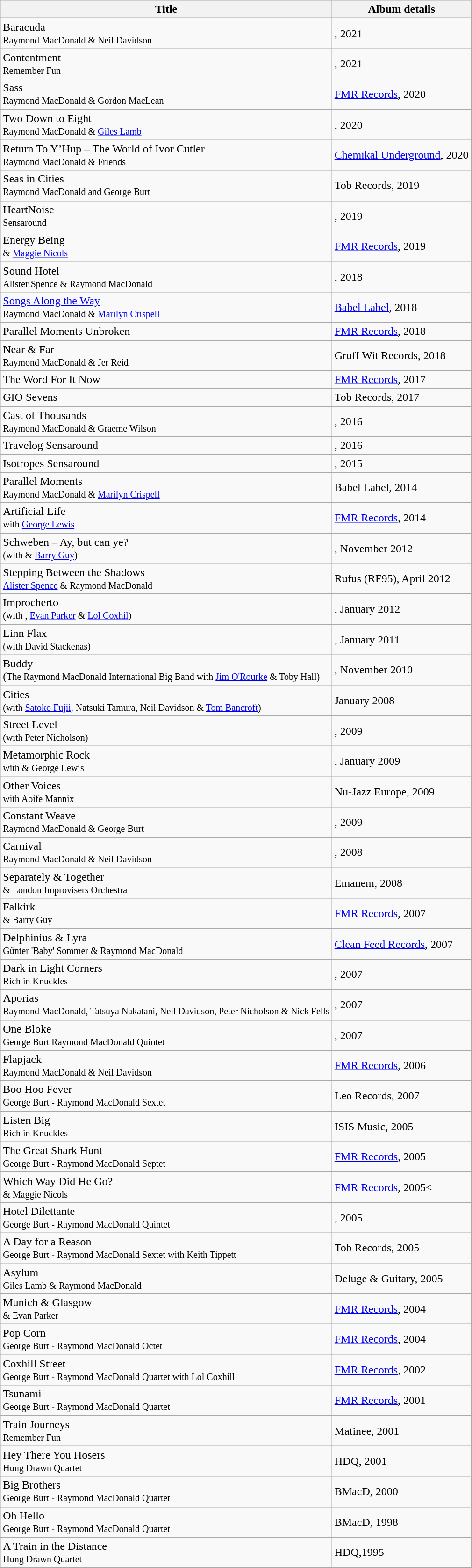<table class="wikitable">
<tr>
<th>Title</th>
<th>Album details</th>
</tr>
<tr>
<td>Baracuda<br><small>Raymond MacDonald & Neil Davidson</small></td>
<td>, 2021</td>
</tr>
<tr>
<td>Contentment<br><small>Remember Fun</small></td>
<td>, 2021</td>
</tr>
<tr>
<td>Sass<br><small>Raymond MacDonald & Gordon MacLean</small></td>
<td><a href='#'>FMR Records</a>, 2020</td>
</tr>
<tr>
<td>Two Down to Eight<br><small>Raymond MacDonald & <a href='#'>Giles Lamb</a></small></td>
<td>, 2020</td>
</tr>
<tr>
<td>Return To Y’Hup – The World of Ivor Cutler <br><small>Raymond MacDonald & Friends</small></td>
<td><a href='#'>Chemikal Underground</a>, 2020</td>
</tr>
<tr>
<td>Seas in Cities<br><small>Raymond MacDonald and George Burt</small></td>
<td>Tob Records, 2019</td>
</tr>
<tr>
<td>HeartNoise<br><small>Sensaround</small></td>
<td>, 2019</td>
</tr>
<tr>
<td>Energy Being<br><small> & <a href='#'>Maggie Nicols</a></small></td>
<td><a href='#'>FMR Records</a>,  2019</td>
</tr>
<tr>
<td>Sound Hotel<br><small>Alister Spence & Raymond MacDonald</small></td>
<td>, 2018</td>
</tr>
<tr>
<td><a href='#'>Songs Along the Way</a><br><small>Raymond MacDonald & <a href='#'>Marilyn Crispell</a></small></td>
<td><a href='#'>Babel Label</a>, 2018</td>
</tr>
<tr>
<td>Parallel Moments Unbroken<br><small></small></td>
<td><a href='#'>FMR Records</a>, 2018</td>
</tr>
<tr>
<td>Near & Far<br><small>Raymond MacDonald & Jer Reid</small></td>
<td>Gruff Wit Records, 2018</td>
</tr>
<tr>
<td>The Word For It Now<br></td>
<td><a href='#'>FMR Records</a>, 2017</td>
</tr>
<tr>
<td>GIO Sevens<br></td>
<td>Tob Records, 2017</td>
</tr>
<tr>
<td>Cast of Thousands<br><small>Raymond MacDonald & Graeme Wilson</small></td>
<td>, 2016</td>
</tr>
<tr>
<td>Travelog Sensaround</td>
<td>, 2016</td>
</tr>
<tr>
<td>Isotropes Sensaround</td>
<td>, 2015</td>
</tr>
<tr>
<td>Parallel Moments<br><small>Raymond MacDonald & <a href='#'>Marilyn Crispell</a></small></td>
<td>Babel Label, 2014</td>
</tr>
<tr>
<td>Artificial Life<br> <small>with <a href='#'>George Lewis</a></small></td>
<td><a href='#'>FMR Records</a>, 2014</td>
</tr>
<tr>
<td>Schweben – Ay, but can ye?<br><small>(with  & <a href='#'>Barry Guy</a>)</small></td>
<td>, November 2012</td>
</tr>
<tr>
<td>Stepping Between the Shadows<br><small><a href='#'>Alister Spence</a> & Raymond MacDonald</small></td>
<td>Rufus (RF95), April 2012</td>
</tr>
<tr>
<td>Improcherto<br><small>(with , <a href='#'>Evan Parker</a> & <a href='#'>Lol Coxhil</a>)</small></td>
<td>, January 2012</td>
</tr>
<tr>
<td>Linn Flax<br><small>(with David Stackenas)</small></td>
<td>, January 2011</td>
</tr>
<tr>
<td>Buddy<br>(<small>The Raymond MacDonald International Big Band with <a href='#'>Jim O'Rourke</a> & Toby Hall)</small></td>
<td>, November 2010</td>
</tr>
<tr>
<td>Cities<br><small>(with <a href='#'>Satoko Fujii</a>, Natsuki Tamura, Neil Davidson & <a href='#'>Tom Bancroft</a>)</small></td>
<td>January 2008</td>
</tr>
<tr>
<td>Street Level<br><small>(with Peter Nicholson)</small></td>
<td>, 2009</td>
</tr>
<tr>
<td>Metamorphic Rock<br><small>with  & George Lewis</small></td>
<td>, January 2009</td>
</tr>
<tr>
<td>Other Voices<br><small>with Aoife Mannix</small></td>
<td>Nu-Jazz Europe, 2009</td>
</tr>
<tr>
<td>Constant Weave<br><small>Raymond MacDonald & George Burt</small></td>
<td>, 2009</td>
</tr>
<tr>
<td>Carnival<br><small>Raymond MacDonald & Neil Davidson</small></td>
<td>, 2008</td>
</tr>
<tr>
<td>Separately & Together<br> <small>& London Improvisers Orchestra</small></td>
<td>Emanem, 2008</td>
</tr>
<tr>
<td>Falkirk<br> <small>& Barry Guy</small></td>
<td><a href='#'>FMR Records</a>, 2007</td>
</tr>
<tr>
<td>Delphinius & Lyra<br><small>Günter 'Baby' Sommer & Raymond MacDonald</small></td>
<td><a href='#'>Clean Feed Records</a>, 2007</td>
</tr>
<tr>
<td>Dark in Light Corners<br><small>Rich in Knuckles</small></td>
<td>, 2007</td>
</tr>
<tr>
<td>Aporias<br><small>Raymond MacDonald, Tatsuya Nakatani, Neil Davidson, Peter Nicholson & Nick Fells</small></td>
<td>, 2007</td>
</tr>
<tr>
<td>One Bloke<br><small>George Burt Raymond MacDonald Quintet</small></td>
<td>, 2007</td>
</tr>
<tr>
<td>Flapjack<br><small>Raymond MacDonald & Neil Davidson</small></td>
<td><a href='#'>FMR Records</a>, 2006</td>
</tr>
<tr>
<td>Boo Hoo Fever<br><small>George Burt - Raymond MacDonald Sextet</small></td>
<td>Leo Records, 2007</td>
</tr>
<tr>
<td>Listen Big<br><small>Rich in Knuckles</small></td>
<td>ISIS Music, 2005</td>
</tr>
<tr>
<td>The Great Shark Hunt<br><small>George Burt - Raymond MacDonald Septet</small></td>
<td><a href='#'>FMR Records</a>, 2005</td>
</tr>
<tr>
<td>Which Way Did He Go?<br> <small>& Maggie Nicols</small></td>
<td><a href='#'>FMR Records</a>, 2005<</td>
</tr>
<tr>
<td>Hotel Dilettante<br><small>George Burt - Raymond MacDonald Quintet</small></td>
<td>, 2005</td>
</tr>
<tr>
<td>A Day for a Reason<br><small>George Burt - Raymond MacDonald Sextet with Keith Tippett</small></td>
<td>Tob Records, 2005</td>
</tr>
<tr>
<td>Asylum<br><small>Giles Lamb & Raymond MacDonald</small></td>
<td>Deluge & Guitary, 2005</td>
</tr>
<tr>
<td>Munich & Glasgow<br> <small>& Evan Parker</small></td>
<td><a href='#'>FMR Records</a>, 2004</td>
</tr>
<tr>
<td>Pop Corn<br><small>George Burt - Raymond MacDonald Octet</small></td>
<td><a href='#'>FMR Records</a>, 2004</td>
</tr>
<tr>
<td>Coxhill Street<br><small>George Burt - Raymond MacDonald Quartet with Lol Coxhill</small></td>
<td><a href='#'>FMR Records</a>, 2002</td>
</tr>
<tr>
<td>Tsunami<br><small>George Burt - Raymond MacDonald Quartet</small></td>
<td><a href='#'>FMR Records</a>, 2001</td>
</tr>
<tr>
<td>Train Journeys<br><small>Remember Fun</small></td>
<td>Matinee, 2001</td>
</tr>
<tr>
<td>Hey There You Hosers<br><small>Hung Drawn Quartet</small></td>
<td>HDQ, 2001</td>
</tr>
<tr>
<td>Big Brothers<br><small>George Burt - Raymond MacDonald Quartet</small></td>
<td>BMacD, 2000</td>
</tr>
<tr>
<td>Oh Hello<br><small>George Burt - Raymond MacDonald Quartet</small></td>
<td>BMacD, 1998</td>
</tr>
<tr>
<td>A Train in the Distance<br><small>Hung Drawn Quartet</small></td>
<td>HDQ,1995</td>
</tr>
</table>
